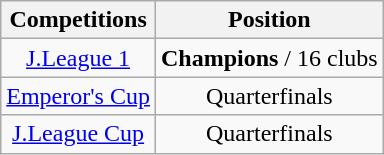<table class="wikitable" style="text-align:center;">
<tr>
<th>Competitions</th>
<th>Position</th>
</tr>
<tr>
<td><a href='#'>J.League 1</a></td>
<td><strong>Champions</strong> / 16 clubs</td>
</tr>
<tr>
<td><a href='#'>Emperor's Cup</a></td>
<td>Quarterfinals</td>
</tr>
<tr>
<td><a href='#'>J.League Cup</a></td>
<td>Quarterfinals</td>
</tr>
</table>
